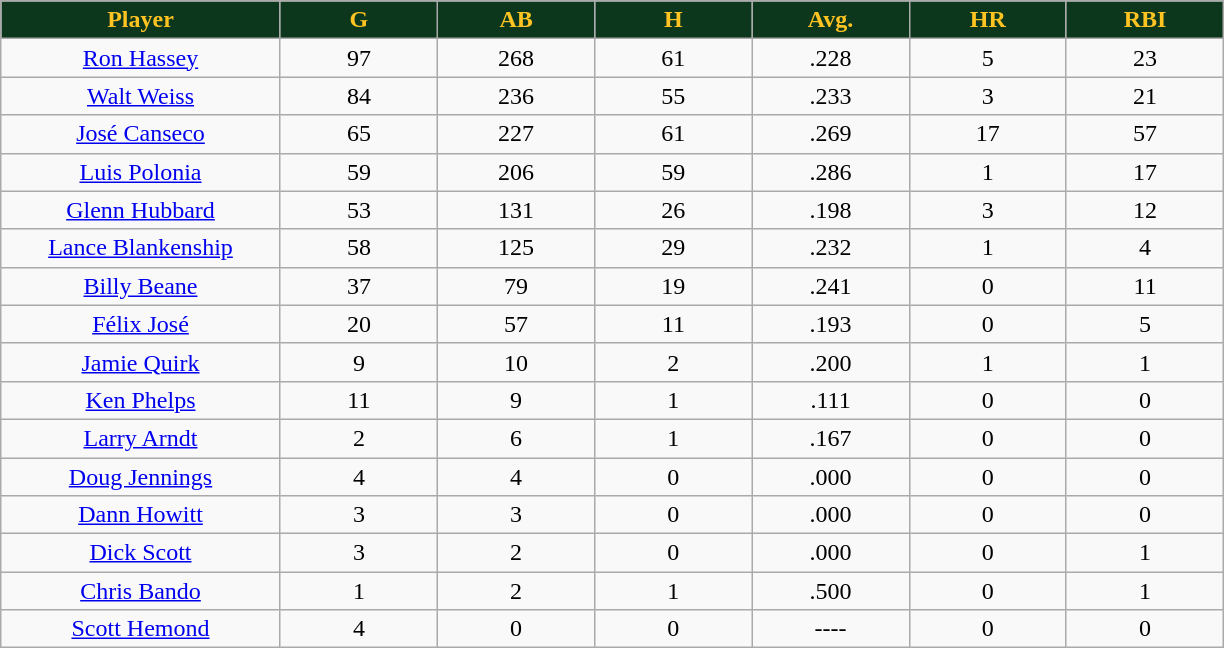<table class="wikitable sortable">
<tr>
<th style="background:#0C371D;color:#ffc322;" width="16%">Player</th>
<th style="background:#0C371D;color:#ffc322;" width="9%">G</th>
<th style="background:#0C371D;color:#ffc322;" width="9%">AB</th>
<th style="background:#0C371D;color:#ffc322;" width="9%">H</th>
<th style="background:#0C371D;color:#ffc322;" width="9%">Avg.</th>
<th style="background:#0C371D;color:#ffc322;" width="9%">HR</th>
<th style="background:#0C371D;color:#ffc322;" width="9%">RBI</th>
</tr>
<tr align="center">
<td><a href='#'>Ron Hassey</a></td>
<td>97</td>
<td>268</td>
<td>61</td>
<td>.228</td>
<td>5</td>
<td>23</td>
</tr>
<tr align="center">
<td><a href='#'>Walt Weiss</a></td>
<td>84</td>
<td>236</td>
<td>55</td>
<td>.233</td>
<td>3</td>
<td>21</td>
</tr>
<tr align="center">
<td><a href='#'>José Canseco</a></td>
<td>65</td>
<td>227</td>
<td>61</td>
<td>.269</td>
<td>17</td>
<td>57</td>
</tr>
<tr align="center">
<td><a href='#'>Luis Polonia</a></td>
<td>59</td>
<td>206</td>
<td>59</td>
<td>.286</td>
<td>1</td>
<td>17</td>
</tr>
<tr align="center">
<td><a href='#'>Glenn Hubbard</a></td>
<td>53</td>
<td>131</td>
<td>26</td>
<td>.198</td>
<td>3</td>
<td>12</td>
</tr>
<tr align="center">
<td><a href='#'>Lance Blankenship</a></td>
<td>58</td>
<td>125</td>
<td>29</td>
<td>.232</td>
<td>1</td>
<td>4</td>
</tr>
<tr align="center">
<td><a href='#'>Billy Beane</a></td>
<td>37</td>
<td>79</td>
<td>19</td>
<td>.241</td>
<td>0</td>
<td>11</td>
</tr>
<tr align="center">
<td><a href='#'>Félix José</a></td>
<td>20</td>
<td>57</td>
<td>11</td>
<td>.193</td>
<td>0</td>
<td>5</td>
</tr>
<tr align="center">
<td><a href='#'>Jamie Quirk</a></td>
<td>9</td>
<td>10</td>
<td>2</td>
<td>.200</td>
<td>1</td>
<td>1</td>
</tr>
<tr align="center">
<td><a href='#'>Ken Phelps</a></td>
<td>11</td>
<td>9</td>
<td>1</td>
<td>.111</td>
<td>0</td>
<td>0</td>
</tr>
<tr align="center">
<td><a href='#'>Larry Arndt</a></td>
<td>2</td>
<td>6</td>
<td>1</td>
<td>.167</td>
<td>0</td>
<td>0</td>
</tr>
<tr align="center">
<td><a href='#'>Doug Jennings</a></td>
<td>4</td>
<td>4</td>
<td>0</td>
<td>.000</td>
<td>0</td>
<td>0</td>
</tr>
<tr align="center">
<td><a href='#'>Dann Howitt</a></td>
<td>3</td>
<td>3</td>
<td>0</td>
<td>.000</td>
<td>0</td>
<td>0</td>
</tr>
<tr align="center">
<td><a href='#'>Dick Scott</a></td>
<td>3</td>
<td>2</td>
<td>0</td>
<td>.000</td>
<td>0</td>
<td>1</td>
</tr>
<tr align="center">
<td><a href='#'>Chris Bando</a></td>
<td>1</td>
<td>2</td>
<td>1</td>
<td>.500</td>
<td>0</td>
<td>1</td>
</tr>
<tr align="center">
<td><a href='#'>Scott Hemond</a></td>
<td>4</td>
<td>0</td>
<td>0</td>
<td>----</td>
<td>0</td>
<td>0</td>
</tr>
</table>
